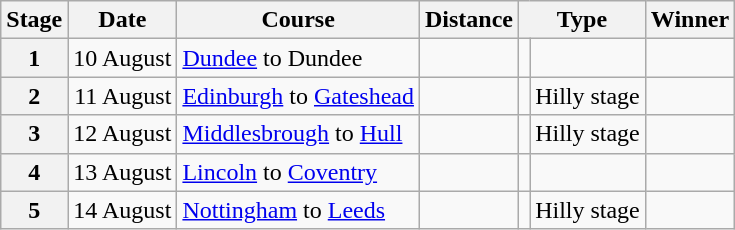<table class="wikitable">
<tr>
<th scope="col">Stage</th>
<th scope="col">Date</th>
<th scope="col">Course</th>
<th scope="col">Distance</th>
<th scope="col" colspan="2">Type</th>
<th scope="col">Winner</th>
</tr>
<tr>
<th scope="row">1</th>
<td style="text-align:right;">10 August</td>
<td><a href='#'>Dundee</a> to Dundee</td>
<td></td>
<td></td>
<td></td>
<td></td>
</tr>
<tr>
<th scope="row">2</th>
<td style="text-align:right;">11 August</td>
<td><a href='#'>Edinburgh</a> to <a href='#'>Gateshead</a></td>
<td></td>
<td></td>
<td>Hilly stage</td>
<td></td>
</tr>
<tr>
<th scope="row">3</th>
<td style="text-align:right;">12 August</td>
<td><a href='#'>Middlesbrough</a> to <a href='#'>Hull</a></td>
<td></td>
<td></td>
<td>Hilly stage</td>
<td></td>
</tr>
<tr>
<th scope="row">4</th>
<td style="text-align:right;">13 August</td>
<td><a href='#'>Lincoln</a> to <a href='#'>Coventry</a></td>
<td></td>
<td></td>
<td></td>
<td></td>
</tr>
<tr>
<th scope="row">5</th>
<td style="text-align:right;">14 August</td>
<td><a href='#'>Nottingham</a> to <a href='#'>Leeds</a></td>
<td></td>
<td></td>
<td>Hilly stage</td>
<td></td>
</tr>
</table>
